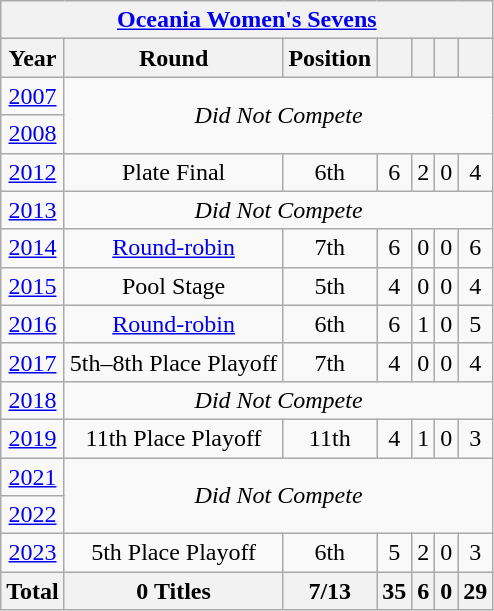<table class="wikitable" style="text-align: center;">
<tr>
<th colspan="7"><a href='#'>Oceania Women's Sevens</a></th>
</tr>
<tr>
<th>Year</th>
<th>Round</th>
<th>Position</th>
<th></th>
<th></th>
<th></th>
<th></th>
</tr>
<tr>
<td> <a href='#'>2007</a></td>
<td colspan="6" rowspan="2"><em>Did Not Compete</em></td>
</tr>
<tr>
<td> <a href='#'>2008</a></td>
</tr>
<tr>
<td> <a href='#'>2012</a></td>
<td>Plate Final</td>
<td>6th</td>
<td>6</td>
<td>2</td>
<td>0</td>
<td>4</td>
</tr>
<tr>
<td> <a href='#'>2013</a></td>
<td colspan="6"><em>Did Not Compete</em></td>
</tr>
<tr>
<td> <a href='#'>2014</a></td>
<td><a href='#'>Round-robin</a></td>
<td>7th</td>
<td>6</td>
<td>0</td>
<td>0</td>
<td>6</td>
</tr>
<tr>
<td> <a href='#'>2015</a></td>
<td>Pool Stage</td>
<td>5th</td>
<td>4</td>
<td>0</td>
<td>0</td>
<td>4</td>
</tr>
<tr>
<td> <a href='#'>2016</a></td>
<td><a href='#'>Round-robin</a></td>
<td>6th</td>
<td>6</td>
<td>1</td>
<td>0</td>
<td>5</td>
</tr>
<tr>
<td> <a href='#'>2017</a></td>
<td>5th–8th Place Playoff</td>
<td>7th</td>
<td>4</td>
<td>0</td>
<td>0</td>
<td>4</td>
</tr>
<tr>
<td> <a href='#'>2018</a></td>
<td colspan="6"><em>Did Not Compete</em></td>
</tr>
<tr>
<td> <a href='#'>2019</a></td>
<td>11th Place Playoff</td>
<td>11th</td>
<td>4</td>
<td>1</td>
<td>0</td>
<td>3</td>
</tr>
<tr>
<td> <a href='#'>2021</a></td>
<td colspan="6" rowspan="2"><em>Did Not Compete</em></td>
</tr>
<tr>
<td> <a href='#'>2022</a></td>
</tr>
<tr>
<td> <a href='#'>2023</a></td>
<td>5th Place Playoff</td>
<td>6th</td>
<td>5</td>
<td>2</td>
<td>0</td>
<td>3</td>
</tr>
<tr>
<th>Total</th>
<th>0 Titles</th>
<th>7/13</th>
<th>35</th>
<th>6</th>
<th>0</th>
<th>29</th>
</tr>
</table>
